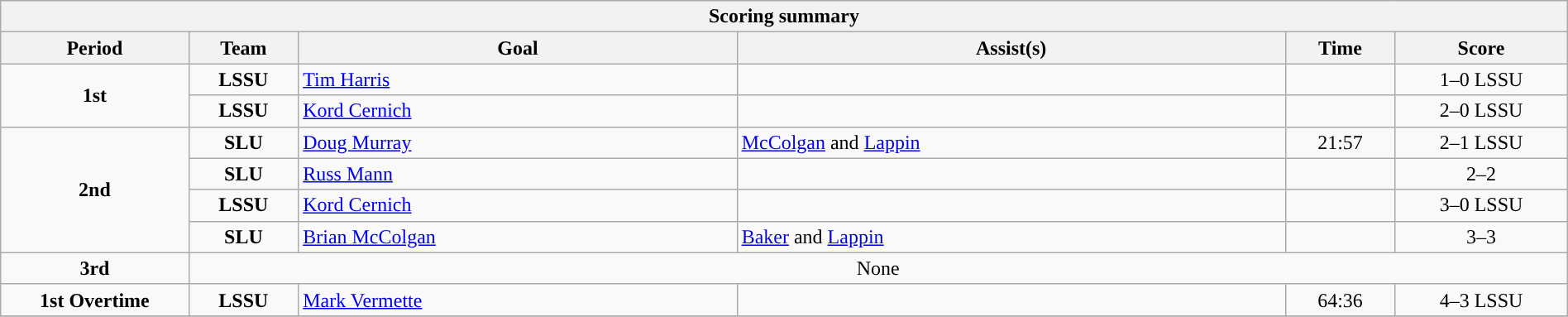<table style="width:100%;" class="wikitable">
<tr>
<th colspan=6>Scoring summary</th>
</tr>
<tr>
<th style="width:12%;">Period</th>
<th style="width:7%;">Team</th>
<th style="width:28%;">Goal</th>
<th style="width:35%;">Assist(s)</th>
<th style="width:7%;">Time</th>
<th style="width:11%;">Score</th>
</tr>
<tr>
<td style="text-align:center;" rowspan="2"><strong>1st</strong></td>
<td align=center><strong>LSSU</strong></td>
<td><a href='#'>Tim Harris</a></td>
<td></td>
<td align=center></td>
<td align=center>1–0 LSSU</td>
</tr>
<tr>
<td align=center><strong>LSSU</strong></td>
<td><a href='#'>Kord Cernich</a></td>
<td></td>
<td align=center></td>
<td align=center>2–0 LSSU</td>
</tr>
<tr>
<td style="text-align:center;" rowspan="4"><strong>2nd</strong></td>
<td align=center><strong>SLU</strong></td>
<td><a href='#'>Doug Murray</a></td>
<td><a href='#'>McColgan</a> and <a href='#'>Lappin</a></td>
<td align=center>21:57</td>
<td align=center>2–1 LSSU</td>
</tr>
<tr>
<td align=center><strong>SLU</strong></td>
<td><a href='#'>Russ Mann</a></td>
<td></td>
<td align=center></td>
<td align=center>2–2</td>
</tr>
<tr>
<td align=center><strong>LSSU</strong></td>
<td><a href='#'>Kord Cernich</a></td>
<td></td>
<td align=center></td>
<td align=center>3–0 LSSU</td>
</tr>
<tr>
<td align=center><strong>SLU</strong></td>
<td><a href='#'>Brian McColgan</a></td>
<td><a href='#'>Baker</a> and <a href='#'>Lappin</a></td>
<td align=center></td>
<td align=center>3–3</td>
</tr>
<tr>
<td style="text-align:center;" rowspan="1"><strong>3rd</strong></td>
<td colspan=5; align=center>None</td>
</tr>
<tr>
<td style="text-align:center;" rowspan="1"><strong>1st Overtime</strong></td>
<td align=center><strong>LSSU</strong></td>
<td><a href='#'>Mark Vermette</a></td>
<td></td>
<td align=center>64:36</td>
<td align=center>4–3 LSSU</td>
</tr>
<tr>
</tr>
</table>
